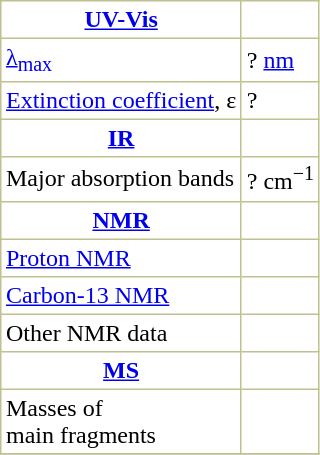<table border="1" cellspacing="0" cellpadding="3" style="margin: 0 0 0 0.5em; background: #FFFFFF; border-collapse: collapse; border-color: #C0C090;">
<tr>
<th><a href='#'>UV-Vis</a></th>
</tr>
<tr>
<td><a href='#'>λ<sub>max</sub></a></td>
<td>? <a href='#'>nm</a></td>
</tr>
<tr>
<td><a href='#'>Extinction coefficient</a>, ε</td>
<td>?</td>
</tr>
<tr>
<th><a href='#'>IR</a></th>
</tr>
<tr>
<td>Major absorption bands</td>
<td>? cm<sup>−1</sup></td>
</tr>
<tr>
<th><a href='#'>NMR</a></th>
</tr>
<tr>
<td><a href='#'>Proton NMR</a> </td>
<td> </td>
</tr>
<tr>
<td><a href='#'>Carbon-13 NMR</a> </td>
<td> </td>
</tr>
<tr>
<td>Other NMR data </td>
<td> </td>
</tr>
<tr>
<th><a href='#'>MS</a></th>
</tr>
<tr>
<td>Masses of <br>main fragments</td>
<td>  </td>
</tr>
<tr>
</tr>
</table>
